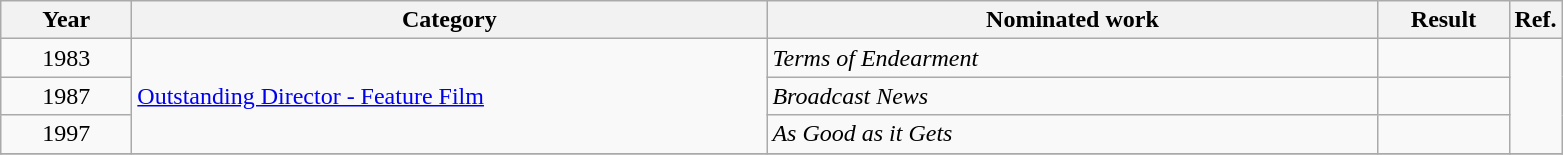<table class=wikitable>
<tr>
<th scope="col" style="width:5em;">Year</th>
<th scope="col" style="width:26em;">Category</th>
<th scope="col" style="width:25em;">Nominated work</th>
<th scope="col" style="width:5em;">Result</th>
<th>Ref.</th>
</tr>
<tr>
<td style="text-align:center;">1983</td>
<td rowspan=3><a href='#'>Outstanding Director - Feature Film</a></td>
<td><em>Terms of Endearment</em></td>
<td></td>
<td rowspan=3></td>
</tr>
<tr>
<td style="text-align:center;">1987</td>
<td><em>Broadcast News</em></td>
<td></td>
</tr>
<tr>
<td style="text-align:center;">1997</td>
<td><em>As Good as it Gets</em></td>
<td></td>
</tr>
<tr>
</tr>
</table>
